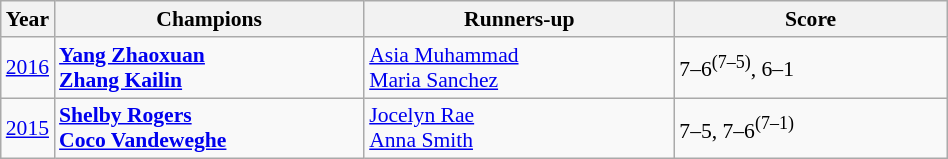<table class="wikitable" style="font-size:90%">
<tr>
<th>Year</th>
<th width="200">Champions</th>
<th width="200">Runners-up</th>
<th width="175">Score</th>
</tr>
<tr>
<td><a href='#'>2016</a></td>
<td> <strong><a href='#'>Yang Zhaoxuan</a></strong> <br>  <strong><a href='#'>Zhang Kailin</a></strong></td>
<td> <a href='#'>Asia Muhammad</a> <br>  <a href='#'>Maria Sanchez</a></td>
<td>7–6<sup>(7–5)</sup>, 6–1</td>
</tr>
<tr>
<td><a href='#'>2015</a></td>
<td> <strong><a href='#'>Shelby Rogers</a></strong> <br>  <strong><a href='#'>Coco Vandeweghe</a></strong></td>
<td> <a href='#'>Jocelyn Rae</a> <br>  <a href='#'>Anna Smith</a></td>
<td>7–5, 7–6<sup>(7–1)</sup></td>
</tr>
</table>
